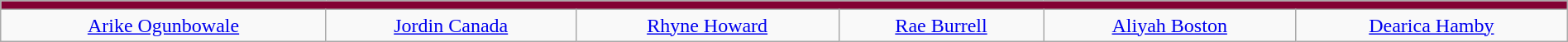<table class="wikitable" style="width:100%; text-align:center; font-size:100%">
<tr>
<th style="background:#820234" colspan=7 align=center></th>
</tr>
<tr>
<td><a href='#'>Arike Ogunbowale</a></td>
<td><a href='#'>Jordin Canada</a></td>
<td><a href='#'>Rhyne Howard</a></td>
<td><a href='#'>Rae Burrell</a></td>
<td><a href='#'>Aliyah Boston</a></td>
<td><a href='#'>Dearica Hamby</a></td>
</tr>
</table>
